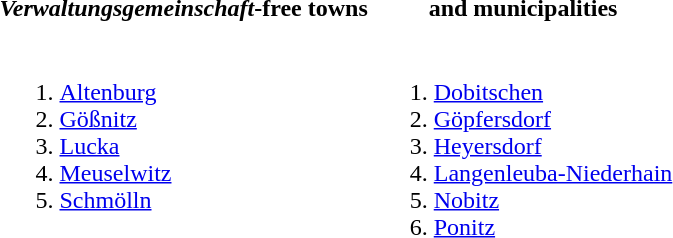<table>
<tr ---->
<th><em>Verwaltungsgemeinschaft</em>-free towns</th>
<th>and municipalities</th>
</tr>
<tr>
<td valign=top><br><ol><li><a href='#'>Altenburg</a></li><li><a href='#'>Gößnitz</a></li><li><a href='#'>Lucka</a></li><li><a href='#'>Meuselwitz</a></li><li><a href='#'>Schmölln</a></li></ol></td>
<td valign=top><br><ol><li><a href='#'>Dobitschen</a></li><li><a href='#'>Göpfersdorf</a></li><li><a href='#'>Heyersdorf</a></li><li><a href='#'>Langenleuba-Niederhain</a></li><li><a href='#'>Nobitz</a></li><li><a href='#'>Ponitz</a></li></ol></td>
</tr>
</table>
